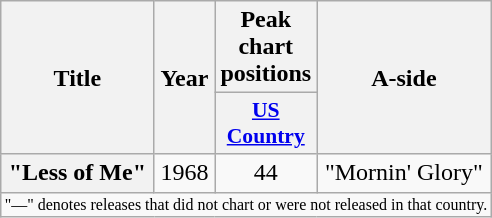<table class="wikitable plainrowheaders" style=text-align:center;>
<tr>
<th scope="col" rowspan="2">Title</th>
<th scope="col" rowspan="2">Year</th>
<th scope="col">Peak chart<br>positions</th>
<th scope="col" rowspan="2">A-side</th>
</tr>
<tr>
<th style="width:4em;font-size:90%;"><a href='#'>US Country</a><br></th>
</tr>
<tr>
<th scope="row">"Less of Me" </th>
<td>1968</td>
<td>44</td>
<td>"Mornin' Glory"</td>
</tr>
<tr>
<td colspan="5" style="font-size:8pt">"—" denotes releases that did not chart or were not released in that country.</td>
</tr>
</table>
